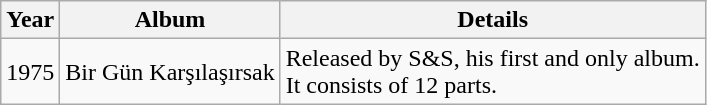<table class="wikitable">
<tr>
<th>Year</th>
<th>Album</th>
<th>Details</th>
</tr>
<tr>
<td>1975</td>
<td>Bir Gün Karşılaşırsak</td>
<td>Released by S&S, his first and only album.<br>It consists of 12 parts.</td>
</tr>
</table>
